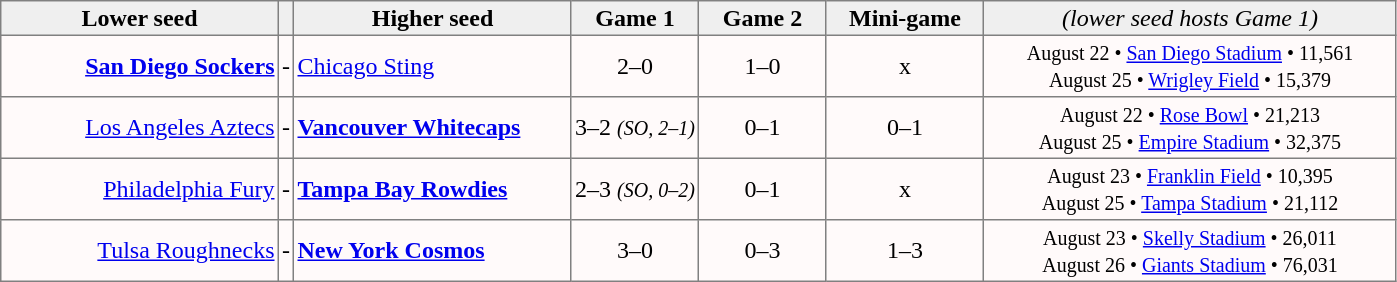<table style=border-collapse:collapse border=1 cellspacing=0 cellpadding=2>
<tr style="text-align:center; background:#efefef;">
<th width=180>Lower seed</th>
<th width=5></th>
<th width=180>Higher seed</th>
<th width=80>Game 1</th>
<th width=80>Game 2</th>
<th width=100>Mini-game</th>
<td width=270><em>(lower seed hosts Game 1)</em></td>
</tr>
<tr style="text-align:center; background:snow;">
<td align=right><strong><a href='#'>San Diego Sockers</a></strong></td>
<td>-</td>
<td align=left><a href='#'>Chicago Sting</a></td>
<td>2–0</td>
<td>1–0</td>
<td>x</td>
<td><small>August 22 • <a href='#'>San Diego Stadium</a> • 11,561<br>August 25 • <a href='#'>Wrigley Field</a> • 15,379</small></td>
</tr>
<tr style="text-align:center; background:snow;">
<td align=right><a href='#'>Los Angeles Aztecs</a></td>
<td>-</td>
<td align=left><strong><a href='#'>Vancouver Whitecaps</a></strong></td>
<td>3–2 <small><em>(SO, 2–1)</em></small></td>
<td>0–1</td>
<td>0–1</td>
<td><small>August 22 • <a href='#'>Rose Bowl</a> • 21,213<br>August 25 • <a href='#'>Empire Stadium</a> • 32,375</small></td>
</tr>
<tr style="text-align:center; background:snow;">
<td align=right><a href='#'>Philadelphia Fury</a></td>
<td>-</td>
<td align=left><strong><a href='#'>Tampa Bay Rowdies</a></strong></td>
<td>2–3 <small><em>(SO, 0–2)</em></small></td>
<td>0–1</td>
<td>x</td>
<td><small>August 23 • <a href='#'>Franklin Field</a> • 10,395<br>August 25 • <a href='#'>Tampa Stadium</a> • 21,112</small></td>
</tr>
<tr style="text-align:center; background:snow;">
<td align=right><a href='#'>Tulsa Roughnecks</a></td>
<td>-</td>
<td align=left><strong><a href='#'>New York Cosmos</a></strong></td>
<td>3–0</td>
<td>0–3</td>
<td>1–3</td>
<td><small>August 23 • <a href='#'>Skelly Stadium</a> • 26,011<br>August 26 • <a href='#'>Giants Stadium</a> • 76,031</small></td>
</tr>
</table>
